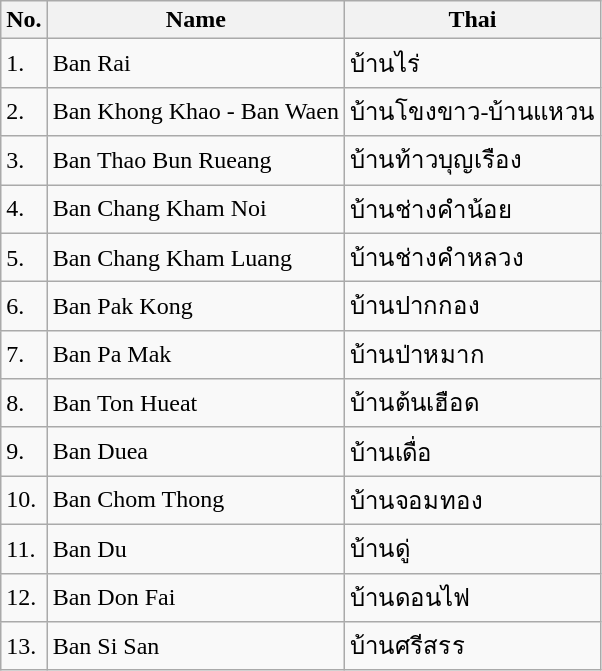<table class="wikitable sortable">
<tr>
<th>No.</th>
<th>Name</th>
<th>Thai</th>
</tr>
<tr>
<td>1.</td>
<td>Ban Rai</td>
<td>บ้านไร่</td>
</tr>
<tr>
<td>2.</td>
<td>Ban Khong Khao - Ban Waen</td>
<td>บ้านโขงขาว-บ้านแหวน</td>
</tr>
<tr>
<td>3.</td>
<td>Ban Thao Bun Rueang</td>
<td>บ้านท้าวบุญเรือง</td>
</tr>
<tr>
<td>4.</td>
<td>Ban Chang Kham Noi</td>
<td>บ้านช่างคำน้อย</td>
</tr>
<tr>
<td>5.</td>
<td>Ban Chang Kham Luang</td>
<td>บ้านช่างคำหลวง</td>
</tr>
<tr>
<td>6.</td>
<td>Ban Pak Kong</td>
<td>บ้านปากกอง</td>
</tr>
<tr>
<td>7.</td>
<td>Ban Pa Mak</td>
<td>บ้านป่าหมาก</td>
</tr>
<tr>
<td>8.</td>
<td>Ban Ton Hueat</td>
<td>บ้านต้นเฮือด</td>
</tr>
<tr>
<td>9.</td>
<td>Ban Duea</td>
<td>บ้านเดื่อ</td>
</tr>
<tr>
<td>10.</td>
<td>Ban Chom Thong</td>
<td>บ้านจอมทอง</td>
</tr>
<tr>
<td>11.</td>
<td>Ban Du</td>
<td>บ้านดู่</td>
</tr>
<tr>
<td>12.</td>
<td>Ban Don Fai</td>
<td>บ้านดอนไฟ</td>
</tr>
<tr>
<td>13.</td>
<td>Ban Si San</td>
<td>บ้านศรีสรร</td>
</tr>
</table>
